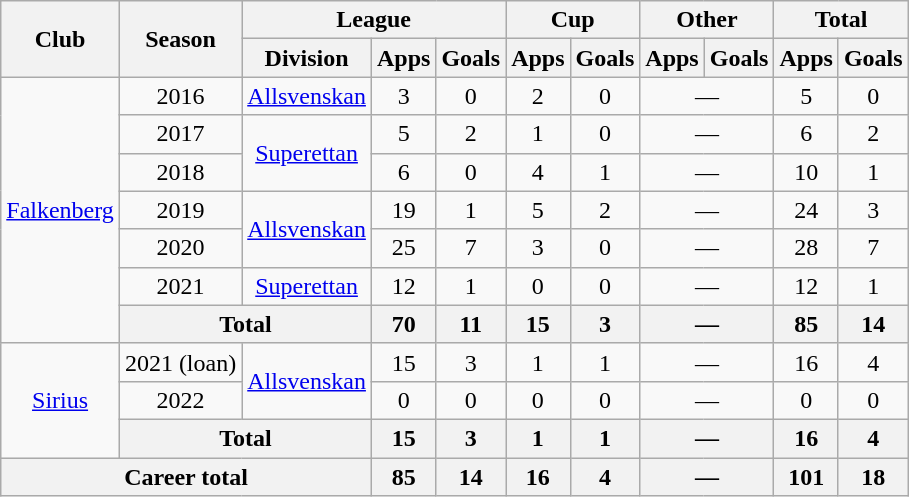<table class="wikitable" style="text-align:center">
<tr>
<th rowspan="2">Club</th>
<th rowspan="2">Season</th>
<th colspan="3">League</th>
<th colspan="2">Cup</th>
<th colspan="2">Other</th>
<th colspan="2">Total</th>
</tr>
<tr>
<th>Division</th>
<th>Apps</th>
<th>Goals</th>
<th>Apps</th>
<th>Goals</th>
<th>Apps</th>
<th>Goals</th>
<th>Apps</th>
<th>Goals</th>
</tr>
<tr>
<td rowspan="7"><a href='#'>Falkenberg</a></td>
<td>2016</td>
<td><a href='#'>Allsvenskan</a></td>
<td>3</td>
<td>0</td>
<td>2</td>
<td>0</td>
<td colspan="2">—</td>
<td>5</td>
<td>0</td>
</tr>
<tr>
<td>2017</td>
<td rowspan="2"><a href='#'>Superettan</a></td>
<td>5</td>
<td>2</td>
<td>1</td>
<td>0</td>
<td colspan="2">—</td>
<td>6</td>
<td>2</td>
</tr>
<tr>
<td>2018</td>
<td>6</td>
<td>0</td>
<td>4</td>
<td>1</td>
<td colspan="2">—</td>
<td>10</td>
<td>1</td>
</tr>
<tr>
<td>2019</td>
<td rowspan="2"><a href='#'>Allsvenskan</a></td>
<td>19</td>
<td>1</td>
<td>5</td>
<td>2</td>
<td colspan="2">—</td>
<td>24</td>
<td>3</td>
</tr>
<tr>
<td>2020</td>
<td>25</td>
<td>7</td>
<td>3</td>
<td>0</td>
<td colspan="2">—</td>
<td>28</td>
<td>7</td>
</tr>
<tr>
<td>2021</td>
<td><a href='#'>Superettan</a></td>
<td>12</td>
<td>1</td>
<td>0</td>
<td>0</td>
<td colspan="2">—</td>
<td>12</td>
<td>1</td>
</tr>
<tr>
<th colspan="2">Total</th>
<th>70</th>
<th>11</th>
<th>15</th>
<th>3</th>
<th colspan="2">—</th>
<th>85</th>
<th>14</th>
</tr>
<tr>
<td rowspan="3"><a href='#'>Sirius</a></td>
<td>2021 (loan)</td>
<td rowspan="2"><a href='#'>Allsvenskan</a></td>
<td>15</td>
<td>3</td>
<td>1</td>
<td>1</td>
<td colspan="2">—</td>
<td>16</td>
<td>4</td>
</tr>
<tr>
<td>2022</td>
<td>0</td>
<td>0</td>
<td>0</td>
<td>0</td>
<td colspan="2">—</td>
<td>0</td>
<td>0</td>
</tr>
<tr>
<th colspan="2">Total</th>
<th>15</th>
<th>3</th>
<th>1</th>
<th>1</th>
<th colspan="2">—</th>
<th>16</th>
<th>4</th>
</tr>
<tr>
<th colspan="3">Career total</th>
<th>85</th>
<th>14</th>
<th>16</th>
<th>4</th>
<th colspan="2">—</th>
<th>101</th>
<th>18</th>
</tr>
</table>
